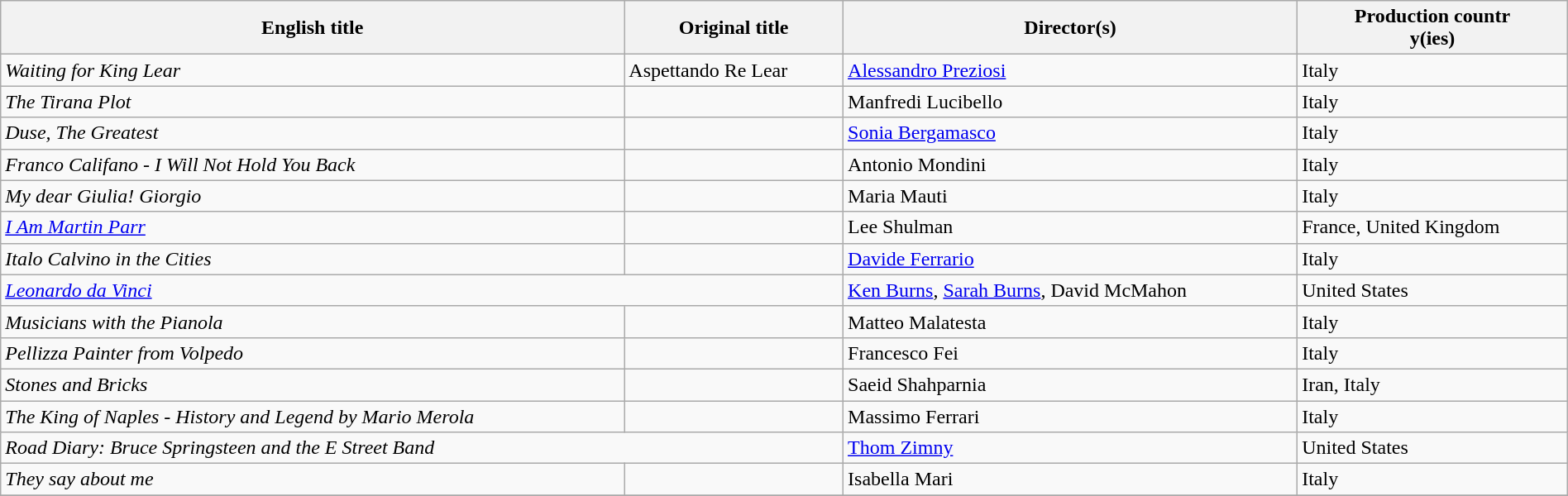<table class="sortable wikitable" style="width:100%; margin-bottom:4px" cellpadding="5">
<tr>
<th scope="col">English title</th>
<th scope="col">Original title</th>
<th scope="col">Director(s)</th>
<th scope="col">Production countr<br>y(ies)</th>
</tr>
<tr>
<td><em>Waiting for King Lear</em></td>
<td>Aspettando Re Lear</td>
<td><a href='#'>Alessandro Preziosi</a></td>
<td>Italy</td>
</tr>
<tr>
<td><em>The Tirana Plot</em></td>
<td></td>
<td>Manfredi Lucibello</td>
<td>Italy</td>
</tr>
<tr>
<td><em>Duse, The Greatest</em></td>
<td></td>
<td><a href='#'>Sonia Bergamasco</a></td>
<td>Italy</td>
</tr>
<tr>
<td><em>Franco Califano - I Will Not Hold You Back</em></td>
<td></td>
<td Francesca Romana Massaro , Francesco>Antonio Mondini</td>
<td>Italy</td>
</tr>
<tr>
<td><em>My dear Giulia! Giorgio</em></td>
<td></td>
<td>Maria Mauti</td>
<td>Italy</td>
</tr>
<tr>
<td><em><a href='#'>I Am Martin Parr</a></em></td>
<td></td>
<td>Lee Shulman</td>
<td>France, United Kingdom</td>
</tr>
<tr>
<td><em>Italo Calvino in the Cities</em></td>
<td></td>
<td><a href='#'>Davide Ferrario</a></td>
<td>Italy</td>
</tr>
<tr>
<td colspan=2><em><a href='#'>Leonardo da Vinci</a></em></td>
<td><a href='#'>Ken Burns</a>, <a href='#'>Sarah Burns</a>, David McMahon</td>
<td>United States</td>
</tr>
<tr>
<td><em>Musicians with the Pianola</em></td>
<td></td>
<td>Matteo Malatesta</td>
<td>Italy</td>
</tr>
<tr>
<td><em>Pellizza Painter from Volpedo</em></td>
<td></td>
<td>Francesco Fei</td>
<td>Italy</td>
</tr>
<tr>
<td><em>Stones and Bricks</em></td>
<td></td>
<td>Saeid Shahparnia</td>
<td>Iran, Italy</td>
</tr>
<tr>
<td><em>The King of Naples - History and Legend by Mario Merola</em></td>
<td></td>
<td>Massimo Ferrari</td>
<td>Italy</td>
</tr>
<tr>
<td colspan=2><em>Road Diary: Bruce Springsteen and the E Street Band</em></td>
<td><a href='#'>Thom Zimny</a></td>
<td>United States</td>
</tr>
<tr>
<td><em>They say about me</em></td>
<td></td>
<td>Isabella Mari</td>
<td>Italy</td>
</tr>
<tr>
</tr>
</table>
